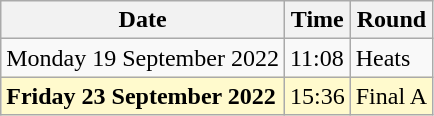<table class="wikitable">
<tr>
<th>Date</th>
<th>Time</th>
<th>Round</th>
</tr>
<tr>
<td>Monday 19 September 2022</td>
<td>11:08</td>
<td>Heats</td>
</tr>
<tr bgcolor=lemonchiffon>
<td><strong>Friday 23 September 2022</strong></td>
<td>15:36</td>
<td>Final A</td>
</tr>
</table>
